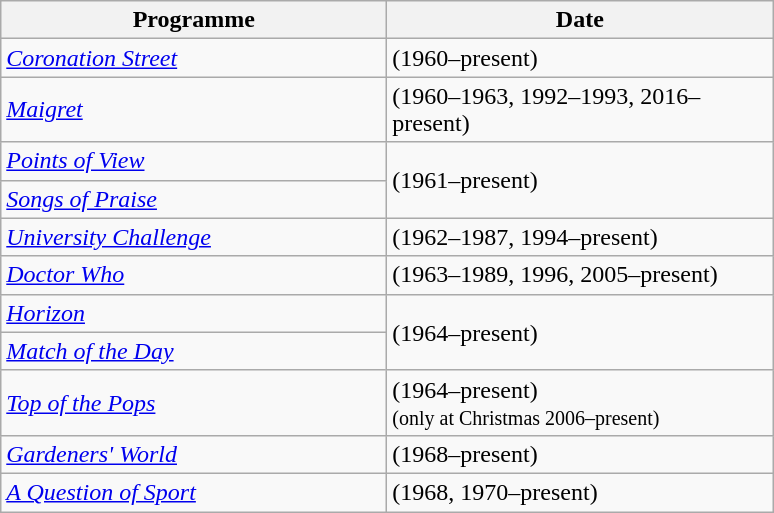<table class="wikitable">
<tr>
<th width=250>Programme</th>
<th width=250>Date</th>
</tr>
<tr>
<td><em><a href='#'>Coronation Street</a></em></td>
<td>(1960–present)</td>
</tr>
<tr>
<td><em><a href='#'>Maigret</a></em></td>
<td>(1960–1963, 1992–1993, 2016–present)</td>
</tr>
<tr>
<td><em><a href='#'>Points of View</a></em></td>
<td rowspan="2">(1961–present)</td>
</tr>
<tr>
<td><em><a href='#'>Songs of Praise</a></em></td>
</tr>
<tr>
<td><em><a href='#'>University Challenge</a></em></td>
<td>(1962–1987, 1994–present)</td>
</tr>
<tr>
<td><em><a href='#'>Doctor Who</a></em></td>
<td>(1963–1989, 1996, 2005–present)</td>
</tr>
<tr>
<td><em><a href='#'>Horizon</a></em></td>
<td rowspan="2">(1964–present)</td>
</tr>
<tr>
<td><em><a href='#'>Match of the Day</a></em></td>
</tr>
<tr>
<td><em><a href='#'>Top of the Pops</a></em></td>
<td>(1964–present)<br><small>(only at Christmas 2006–present)</small></td>
</tr>
<tr>
<td><em><a href='#'>Gardeners' World</a></em></td>
<td>(1968–present)</td>
</tr>
<tr>
<td><em><a href='#'>A Question of Sport</a></em></td>
<td>(1968, 1970–present)</td>
</tr>
</table>
